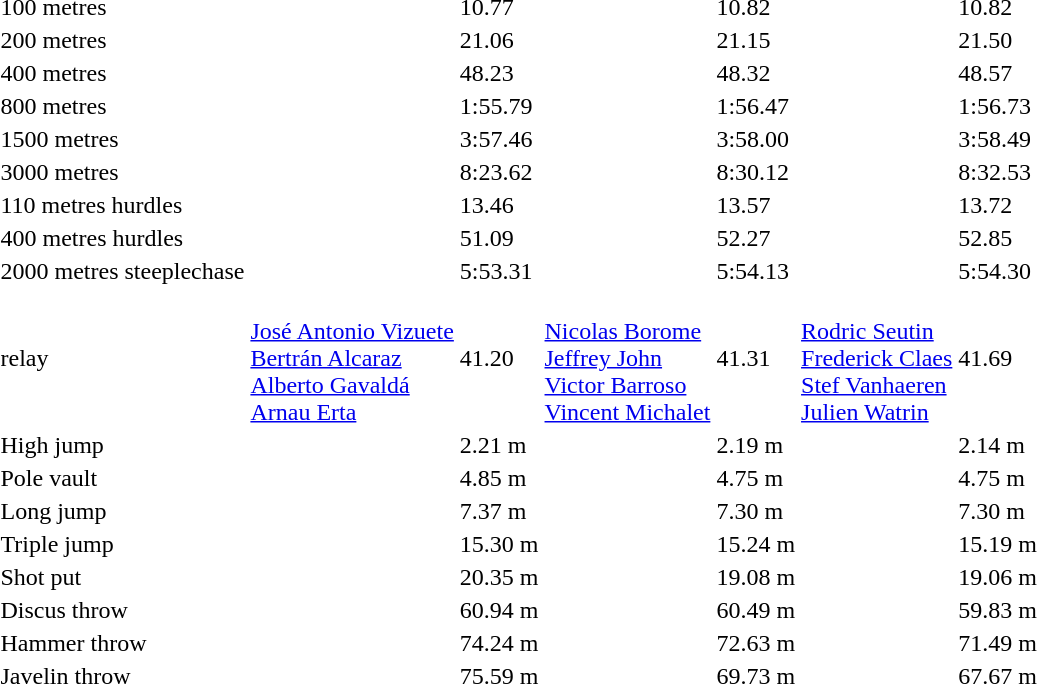<table>
<tr>
<td>100 metres</td>
<td></td>
<td>10.77</td>
<td></td>
<td>10.82</td>
<td></td>
<td>10.82</td>
</tr>
<tr>
<td>200 metres</td>
<td></td>
<td>21.06</td>
<td></td>
<td>21.15</td>
<td></td>
<td>21.50</td>
</tr>
<tr>
<td>400 metres</td>
<td></td>
<td>48.23</td>
<td></td>
<td>48.32</td>
<td></td>
<td>48.57</td>
</tr>
<tr>
<td>800 metres</td>
<td></td>
<td>1:55.79</td>
<td></td>
<td>1:56.47</td>
<td></td>
<td>1:56.73</td>
</tr>
<tr>
<td>1500 metres</td>
<td></td>
<td>3:57.46</td>
<td></td>
<td>3:58.00</td>
<td></td>
<td>3:58.49</td>
</tr>
<tr>
<td>3000 metres</td>
<td></td>
<td>8:23.62</td>
<td></td>
<td>8:30.12</td>
<td></td>
<td>8:32.53</td>
</tr>
<tr>
<td>110 metres hurdles</td>
<td></td>
<td>13.46</td>
<td></td>
<td>13.57</td>
<td></td>
<td>13.72</td>
</tr>
<tr>
<td>400 metres hurdles</td>
<td></td>
<td>51.09</td>
<td></td>
<td>52.27</td>
<td></td>
<td>52.85</td>
</tr>
<tr>
<td>2000 metres steeplechase</td>
<td></td>
<td>5:53.31</td>
<td></td>
<td>5:54.13</td>
<td></td>
<td>5:54.30</td>
</tr>
<tr>
<td> relay</td>
<td><br><a href='#'>José Antonio Vizuete</a><br><a href='#'>Bertrán Alcaraz</a><br><a href='#'>Alberto Gavaldá</a><br><a href='#'>Arnau Erta</a></td>
<td>41.20</td>
<td><br><a href='#'>Nicolas Borome</a><br><a href='#'>Jeffrey John</a><br><a href='#'>Victor Barroso</a><br><a href='#'>Vincent Michalet</a></td>
<td>41.31</td>
<td><br><a href='#'>Rodric Seutin</a><br><a href='#'>Frederick Claes</a><br><a href='#'>Stef Vanhaeren</a><br><a href='#'>Julien Watrin</a></td>
<td>41.69</td>
</tr>
<tr>
<td>High jump</td>
<td></td>
<td>2.21 m</td>
<td></td>
<td>2.19 m</td>
<td></td>
<td>2.14 m</td>
</tr>
<tr>
<td>Pole vault</td>
<td></td>
<td>4.85 m</td>
<td></td>
<td>4.75 m</td>
<td></td>
<td>4.75 m</td>
</tr>
<tr>
<td>Long jump</td>
<td></td>
<td>7.37 m</td>
<td></td>
<td>7.30 m</td>
<td></td>
<td>7.30 m</td>
</tr>
<tr>
<td>Triple jump</td>
<td></td>
<td>15.30 m</td>
<td></td>
<td>15.24 m</td>
<td></td>
<td>15.19 m</td>
</tr>
<tr>
<td>Shot put</td>
<td></td>
<td>20.35 m</td>
<td></td>
<td>19.08 m</td>
<td></td>
<td>19.06 m</td>
</tr>
<tr>
<td>Discus throw</td>
<td></td>
<td>60.94 m</td>
<td></td>
<td>60.49 m</td>
<td></td>
<td>59.83 m</td>
</tr>
<tr>
<td>Hammer throw</td>
<td></td>
<td>74.24 m</td>
<td></td>
<td>72.63 m</td>
<td></td>
<td>71.49 m</td>
</tr>
<tr>
<td>Javelin throw</td>
<td></td>
<td>75.59 m</td>
<td></td>
<td>69.73 m</td>
<td></td>
<td>67.67 m</td>
</tr>
</table>
